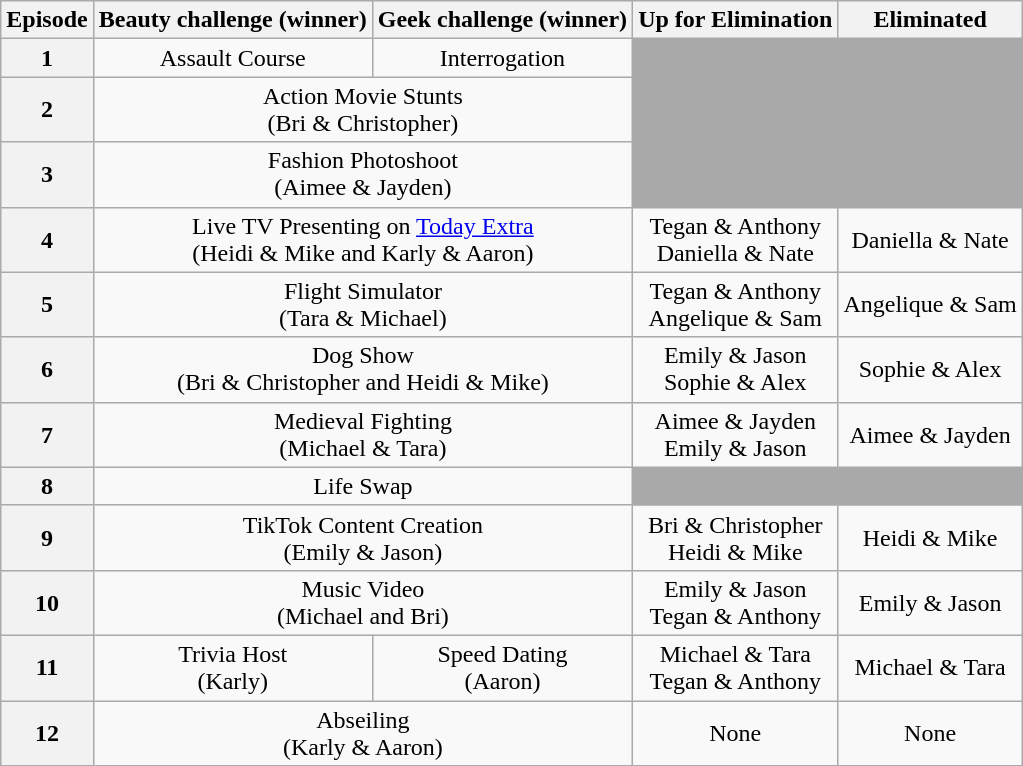<table class="wikitable" style="text-align: center">
<tr>
<th>Episode</th>
<th>Beauty challenge (winner)</th>
<th>Geek challenge (winner)</th>
<th>Up for Elimination</th>
<th>Eliminated</th>
</tr>
<tr>
<th>1</th>
<td>Assault Course</td>
<td>Interrogation</td>
<td colspan="2" rowspan="3" bgcolor="darkgray"></td>
</tr>
<tr>
<th>2</th>
<td colspan="2">Action Movie Stunts<br>(Bri & Christopher)</td>
</tr>
<tr>
<th>3</th>
<td colspan="2">Fashion Photoshoot<br>(Aimee & Jayden)</td>
</tr>
<tr>
<th>4</th>
<td colspan="2">Live TV Presenting on <a href='#'>Today Extra</a><br>(Heidi & Mike and Karly & Aaron)</td>
<td>Tegan & Anthony<br>Daniella & Nate</td>
<td>Daniella & Nate</td>
</tr>
<tr>
<th>5</th>
<td colspan="2">Flight Simulator<br>(Tara & Michael)</td>
<td>Tegan & Anthony<br>Angelique & Sam</td>
<td>Angelique & Sam</td>
</tr>
<tr>
<th>6</th>
<td colspan="2">Dog Show<br>(Bri & Christopher and Heidi & Mike)</td>
<td>Emily & Jason<br>Sophie & Alex</td>
<td>Sophie & Alex</td>
</tr>
<tr>
<th>7</th>
<td colspan="2">Medieval Fighting<br>(Michael & Tara)</td>
<td>Aimee & Jayden<br>Emily & Jason</td>
<td>Aimee & Jayden</td>
</tr>
<tr>
<th>8</th>
<td colspan="2">Life Swap</td>
<td colspan="2" bgcolor="darkgray"></td>
</tr>
<tr>
<th>9</th>
<td colspan="2">TikTok Content Creation<br>(Emily & Jason)</td>
<td>Bri & Christopher<br>Heidi & Mike</td>
<td>Heidi & Mike</td>
</tr>
<tr>
<th>10</th>
<td colspan="2">Music Video<br>(Michael and Bri)</td>
<td>Emily & Jason<br>Tegan & Anthony</td>
<td>Emily & Jason</td>
</tr>
<tr>
<th>11</th>
<td>Trivia Host<br>(Karly)</td>
<td>Speed Dating<br>(Aaron)</td>
<td>Michael & Tara<br>Tegan & Anthony</td>
<td>Michael & Tara</td>
</tr>
<tr>
<th>12</th>
<td colspan="2">Abseiling<br>(Karly & Aaron)</td>
<td>None</td>
<td>None</td>
</tr>
</table>
